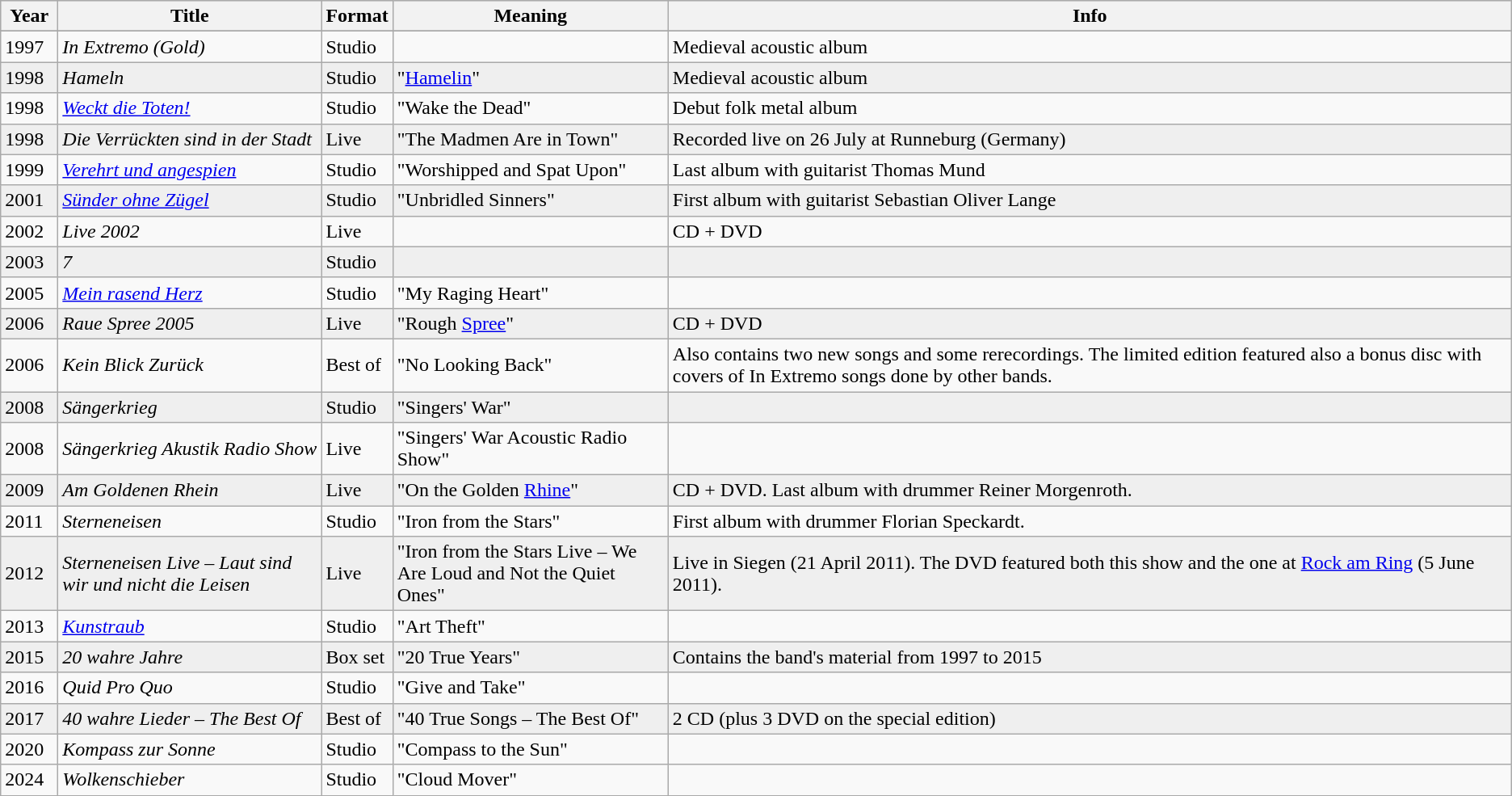<table class="wikitable"|width=100%>
<tr bgcolor="#CCCCCC" align="center">
<th align="Left" width="40">Year</th>
<th align="left" width="210">Title</th>
<th align="left" width="50">Format</th>
<th align="left" width="220">Meaning</th>
<th>Info</th>
</tr>
<tr bgcolor="#efefef" align="left">
</tr>
<tr>
<td>1997</td>
<td><em>In Extremo (Gold)</em></td>
<td>Studio</td>
<td></td>
<td>Medieval acoustic album</td>
</tr>
<tr bgcolor="#efefef">
<td>1998</td>
<td><em>Hameln</em></td>
<td>Studio</td>
<td>"<a href='#'>Hamelin</a>"</td>
<td>Medieval acoustic album</td>
</tr>
<tr>
<td>1998</td>
<td><em><a href='#'>Weckt die Toten!</a></em></td>
<td>Studio</td>
<td>"Wake the Dead"</td>
<td>Debut folk metal album</td>
</tr>
<tr bgcolor="#efefef">
<td>1998</td>
<td><em>Die Verrückten sind in der Stadt</em></td>
<td>Live</td>
<td>"The Madmen Are in Town"</td>
<td>Recorded live on 26 July at Runneburg (Germany)</td>
</tr>
<tr>
<td>1999</td>
<td><em><a href='#'>Verehrt und angespien</a></em></td>
<td>Studio</td>
<td>"Worshipped and Spat Upon"</td>
<td>Last album with guitarist Thomas Mund</td>
</tr>
<tr bgcolor="#efefef">
<td>2001</td>
<td><em><a href='#'>Sünder ohne Zügel</a></em></td>
<td>Studio</td>
<td>"Unbridled Sinners"</td>
<td>First album with guitarist Sebastian Oliver Lange</td>
</tr>
<tr>
<td>2002</td>
<td><em>Live 2002</em></td>
<td>Live</td>
<td></td>
<td>CD + DVD</td>
</tr>
<tr bgcolor="#efefef">
<td>2003</td>
<td><em>7</em></td>
<td>Studio</td>
<td></td>
<td></td>
</tr>
<tr>
<td>2005</td>
<td><em><a href='#'>Mein rasend Herz</a></em></td>
<td>Studio</td>
<td>"My Raging Heart"</td>
<td></td>
</tr>
<tr bgcolor="#efefef">
<td>2006</td>
<td><em>Raue Spree 2005</em></td>
<td>Live</td>
<td>"Rough <a href='#'>Spree</a>"</td>
<td>CD + DVD</td>
</tr>
<tr>
<td>2006</td>
<td><em>Kein Blick Zurück</em></td>
<td>Best of</td>
<td>"No Looking Back"</td>
<td>Also contains two new songs and some rerecordings. The limited edition featured also a bonus disc with covers of In Extremo songs done by other bands.</td>
</tr>
<tr bgcolor="#efefef">
<td>2008</td>
<td><em>Sängerkrieg </em></td>
<td>Studio</td>
<td>"Singers' War"</td>
<td></td>
</tr>
<tr>
<td>2008</td>
<td><em>Sängerkrieg Akustik Radio Show</em></td>
<td>Live</td>
<td>"Singers' War Acoustic Radio Show"</td>
<td></td>
</tr>
<tr bgcolor="#efefef">
<td>2009</td>
<td><em>Am Goldenen Rhein</em></td>
<td>Live</td>
<td>"On the Golden <a href='#'>Rhine</a>"</td>
<td>CD + DVD. Last album with drummer Reiner Morgenroth.</td>
</tr>
<tr>
<td>2011</td>
<td><em>Sterneneisen</em></td>
<td>Studio</td>
<td>"Iron from the Stars"</td>
<td>First album with drummer Florian Speckardt.</td>
</tr>
<tr bgcolor="#efefef">
<td>2012</td>
<td><em>Sterneneisen Live – Laut sind wir und nicht die Leisen</em></td>
<td>Live</td>
<td>"Iron from the Stars Live – We Are Loud and Not the Quiet Ones"</td>
<td>Live in Siegen (21 April 2011). The DVD featured both this show and the one at <a href='#'>Rock am Ring</a> (5 June 2011).</td>
</tr>
<tr>
<td>2013</td>
<td><em><a href='#'>Kunstraub</a></em></td>
<td>Studio</td>
<td>"Art Theft"</td>
<td></td>
</tr>
<tr bgcolor="#efefef">
<td>2015</td>
<td><em>20 wahre Jahre </em></td>
<td>Box set</td>
<td>"20 True Years"</td>
<td>Contains the band's material from 1997 to 2015</td>
</tr>
<tr>
<td>2016</td>
<td><em>Quid Pro Quo</em></td>
<td>Studio</td>
<td>"Give and Take"</td>
<td></td>
</tr>
<tr bgcolor="#efefef">
<td>2017</td>
<td><em>40 wahre Lieder – The Best Of</em></td>
<td>Best of</td>
<td>"40 True Songs – The Best Of"</td>
<td>2 CD (plus 3 DVD on the special edition)</td>
</tr>
<tr>
<td>2020</td>
<td><em>Kompass zur Sonne</em></td>
<td>Studio</td>
<td>"Compass to the Sun"</td>
<td></td>
</tr>
<tr>
<td>2024</td>
<td><em>Wolkenschieber</em></td>
<td>Studio</td>
<td>"Cloud Mover"</td>
<td></td>
</tr>
</table>
